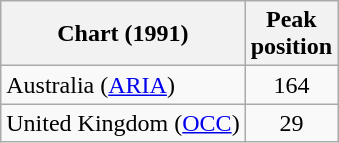<table class="wikitable plainrowheaders">
<tr>
<th>Chart (1991)</th>
<th>Peak<br> position</th>
</tr>
<tr>
<td>Australia (<a href='#'>ARIA</a>)</td>
<td align="center">164</td>
</tr>
<tr>
<td>United Kingdom (<a href='#'>OCC</a>)</td>
<td align="center">29</td>
</tr>
</table>
